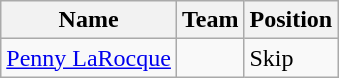<table class="wikitable">
<tr>
<th><strong>Name</strong></th>
<th><strong>Team</strong></th>
<th><strong>Position</strong></th>
</tr>
<tr>
<td><a href='#'>Penny LaRocque</a></td>
<td></td>
<td>Skip</td>
</tr>
</table>
